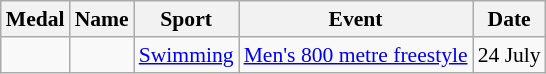<table class="wikitable sortable" style="font-size:90%">
<tr>
<th>Medal</th>
<th>Name</th>
<th>Sport</th>
<th>Event</th>
<th>Date</th>
</tr>
<tr>
<td></td>
<td></td>
<td><a href='#'>Swimming</a></td>
<td><a href='#'>Men's 800 metre freestyle</a></td>
<td>24 July</td>
</tr>
</table>
